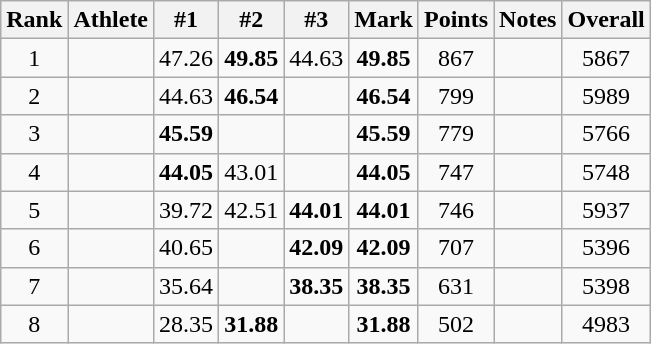<table class="wikitable sortable" style="text-align:center">
<tr>
<th>Rank</th>
<th>Athlete</th>
<th>#1</th>
<th>#2</th>
<th>#3</th>
<th>Mark</th>
<th>Points</th>
<th>Notes</th>
<th>Overall</th>
</tr>
<tr>
<td>1</td>
<td align="left"></td>
<td>47.26</td>
<td><strong>49.85</strong></td>
<td>44.63</td>
<td><strong>49.85</strong></td>
<td>867</td>
<td></td>
<td>5867</td>
</tr>
<tr>
<td>2</td>
<td align="left"></td>
<td>44.63</td>
<td><strong>46.54</strong></td>
<td></td>
<td><strong>46.54</strong></td>
<td>799</td>
<td></td>
<td>5989</td>
</tr>
<tr>
<td>3</td>
<td align="left"></td>
<td><strong>45.59</strong></td>
<td></td>
<td></td>
<td><strong>45.59</strong></td>
<td>779</td>
<td></td>
<td>5766</td>
</tr>
<tr>
<td>4</td>
<td align="left"></td>
<td><strong>44.05</strong></td>
<td>43.01</td>
<td></td>
<td><strong>44.05</strong></td>
<td>747</td>
<td></td>
<td>5748</td>
</tr>
<tr>
<td>5</td>
<td align="left"></td>
<td>39.72</td>
<td>42.51</td>
<td><strong>44.01</strong></td>
<td><strong>44.01</strong></td>
<td>746</td>
<td></td>
<td>5937</td>
</tr>
<tr>
<td>6</td>
<td align="left"></td>
<td>40.65</td>
<td></td>
<td><strong>42.09</strong></td>
<td><strong>42.09</strong></td>
<td>707</td>
<td></td>
<td>5396</td>
</tr>
<tr>
<td>7</td>
<td align="left"></td>
<td>35.64</td>
<td></td>
<td><strong>38.35</strong></td>
<td><strong>38.35</strong></td>
<td>631</td>
<td></td>
<td>5398</td>
</tr>
<tr>
<td>8</td>
<td align="left"></td>
<td>28.35</td>
<td><strong>31.88</strong></td>
<td></td>
<td><strong>31.88</strong></td>
<td>502</td>
<td></td>
<td>4983</td>
</tr>
</table>
